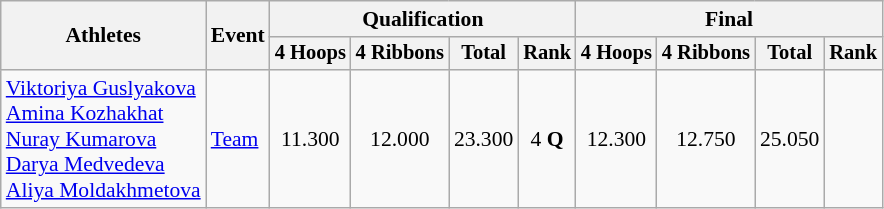<table class="wikitable" style="font-size:90%">
<tr>
<th rowspan="2">Athletes</th>
<th rowspan="2">Event</th>
<th colspan="4">Qualification</th>
<th colspan="4">Final</th>
</tr>
<tr style="font-size:95%">
<th>4 Hoops</th>
<th>4 Ribbons</th>
<th>Total</th>
<th>Rank</th>
<th>4 Hoops</th>
<th>4 Ribbons</th>
<th>Total</th>
<th>Rank</th>
</tr>
<tr align=center>
<td align=left><a href='#'>Viktoriya Guslyakova</a><br><a href='#'>Amina Kozhakhat</a><br><a href='#'>Nuray Kumarova</a><br><a href='#'>Darya Medvedeva</a><br><a href='#'>Aliya Moldakhmetova</a></td>
<td align=left><a href='#'>Team</a></td>
<td>11.300</td>
<td>12.000</td>
<td>23.300</td>
<td>4 <strong>Q</strong></td>
<td>12.300</td>
<td>12.750</td>
<td>25.050</td>
<td></td>
</tr>
</table>
